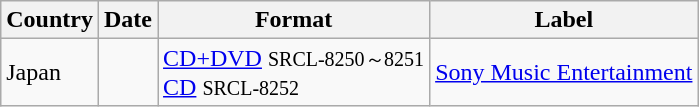<table class="wikitable">
<tr>
<th>Country</th>
<th>Date</th>
<th>Format</th>
<th>Label</th>
</tr>
<tr>
<td>Japan</td>
<td></td>
<td><a href='#'>CD+DVD</a> <small>SRCL-8250～8251</small><br><a href='#'>CD</a> <small>SRCL-8252</small></td>
<td><a href='#'>Sony Music Entertainment</a></td>
</tr>
</table>
